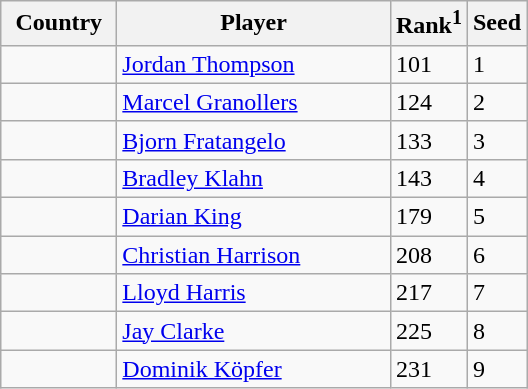<table class="sortable wikitable">
<tr>
<th width="70">Country</th>
<th width="175">Player</th>
<th>Rank<sup>1</sup></th>
<th>Seed</th>
</tr>
<tr>
<td></td>
<td><a href='#'>Jordan Thompson</a></td>
<td>101</td>
<td>1</td>
</tr>
<tr>
<td></td>
<td><a href='#'>Marcel Granollers</a></td>
<td>124</td>
<td>2</td>
</tr>
<tr>
<td></td>
<td><a href='#'>Bjorn Fratangelo</a></td>
<td>133</td>
<td>3</td>
</tr>
<tr>
<td></td>
<td><a href='#'>Bradley Klahn</a></td>
<td>143</td>
<td>4</td>
</tr>
<tr>
<td></td>
<td><a href='#'>Darian King</a></td>
<td>179</td>
<td>5</td>
</tr>
<tr>
<td></td>
<td><a href='#'>Christian Harrison</a></td>
<td>208</td>
<td>6</td>
</tr>
<tr>
<td></td>
<td><a href='#'>Lloyd Harris</a></td>
<td>217</td>
<td>7</td>
</tr>
<tr>
<td></td>
<td><a href='#'>Jay Clarke</a></td>
<td>225</td>
<td>8</td>
</tr>
<tr>
<td></td>
<td><a href='#'>Dominik Köpfer</a></td>
<td>231</td>
<td>9</td>
</tr>
</table>
